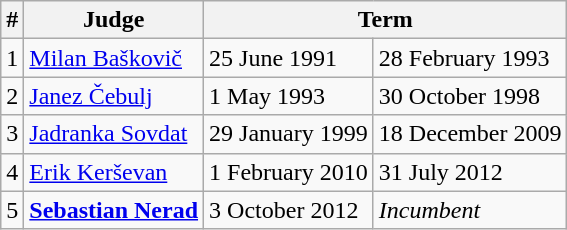<table class="wikitable">
<tr>
<th>#</th>
<th>Judge</th>
<th colspan="2">Term</th>
</tr>
<tr>
<td>1</td>
<td><a href='#'>Milan Baškovič</a></td>
<td>25 June 1991</td>
<td>28 February 1993</td>
</tr>
<tr>
<td>2</td>
<td><a href='#'>Janez Čebulj</a></td>
<td>1 May 1993</td>
<td>30 October 1998</td>
</tr>
<tr>
<td>3</td>
<td><a href='#'>Jadranka Sovdat</a></td>
<td>29 January 1999</td>
<td>18 December 2009</td>
</tr>
<tr>
<td>4</td>
<td><a href='#'>Erik Kerševan</a></td>
<td>1 February 2010</td>
<td>31 July 2012</td>
</tr>
<tr>
<td>5</td>
<td><strong><a href='#'>Sebastian Nerad</a></strong></td>
<td>3 October 2012</td>
<td><em>Incumbent</em></td>
</tr>
</table>
